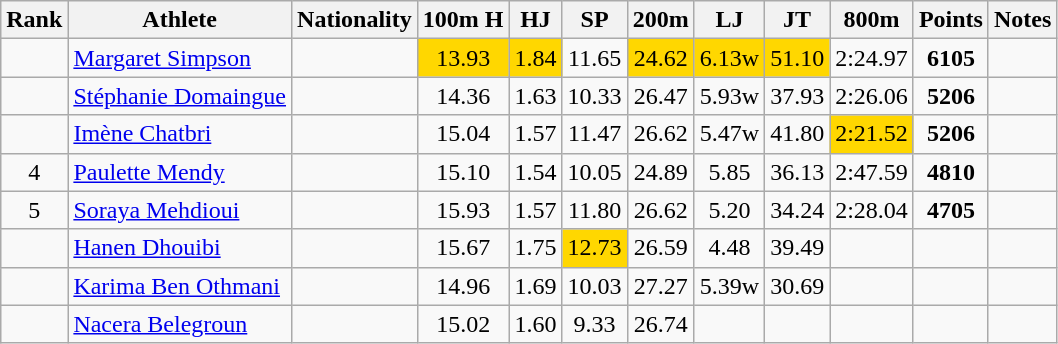<table class="wikitable sortable" style=" text-align:center;">
<tr>
<th>Rank</th>
<th>Athlete</th>
<th>Nationality</th>
<th>100m H</th>
<th>HJ</th>
<th>SP</th>
<th>200m</th>
<th>LJ</th>
<th>JT</th>
<th>800m</th>
<th>Points</th>
<th>Notes</th>
</tr>
<tr>
<td></td>
<td align=left><a href='#'>Margaret Simpson</a></td>
<td align=left></td>
<td bgcolor=gold>13.93</td>
<td bgcolor=gold>1.84</td>
<td>11.65</td>
<td bgcolor=gold>24.62</td>
<td bgcolor=gold>6.13w</td>
<td bgcolor=gold>51.10</td>
<td>2:24.97</td>
<td><strong>6105</strong></td>
<td></td>
</tr>
<tr>
<td></td>
<td align=left><a href='#'>Stéphanie Domaingue</a></td>
<td align=left></td>
<td>14.36</td>
<td>1.63</td>
<td>10.33</td>
<td>26.47</td>
<td>5.93w</td>
<td>37.93</td>
<td>2:26.06</td>
<td><strong>5206</strong></td>
<td></td>
</tr>
<tr>
<td></td>
<td align=left><a href='#'>Imène Chatbri</a></td>
<td align=left></td>
<td>15.04</td>
<td>1.57</td>
<td>11.47</td>
<td>26.62</td>
<td>5.47w</td>
<td>41.80</td>
<td bgcolor=gold>2:21.52</td>
<td><strong>5206</strong></td>
<td></td>
</tr>
<tr>
<td>4</td>
<td align=left><a href='#'>Paulette Mendy</a></td>
<td align=left></td>
<td>15.10</td>
<td>1.54</td>
<td>10.05</td>
<td>24.89</td>
<td>5.85</td>
<td>36.13</td>
<td>2:47.59</td>
<td><strong>4810</strong></td>
<td></td>
</tr>
<tr>
<td>5</td>
<td align=left><a href='#'>Soraya Mehdioui</a></td>
<td align=left></td>
<td>15.93</td>
<td>1.57</td>
<td>11.80</td>
<td>26.62</td>
<td>5.20</td>
<td>34.24</td>
<td>2:28.04</td>
<td><strong>4705</strong></td>
<td></td>
</tr>
<tr>
<td></td>
<td align=left><a href='#'>Hanen Dhouibi</a></td>
<td align=left></td>
<td>15.67</td>
<td>1.75</td>
<td bgcolor=gold>12.73</td>
<td>26.59</td>
<td>4.48</td>
<td>39.49</td>
<td></td>
<td><strong></strong></td>
<td></td>
</tr>
<tr>
<td></td>
<td align=left><a href='#'>Karima Ben Othmani</a></td>
<td align=left></td>
<td>14.96</td>
<td>1.69</td>
<td>10.03</td>
<td>27.27</td>
<td>5.39w</td>
<td>30.69</td>
<td></td>
<td><strong></strong></td>
<td></td>
</tr>
<tr>
<td></td>
<td align=left><a href='#'>Nacera Belegroun</a></td>
<td align=left></td>
<td>15.02</td>
<td>1.60</td>
<td>9.33</td>
<td>26.74</td>
<td></td>
<td></td>
<td></td>
<td><strong></strong></td>
<td></td>
</tr>
</table>
